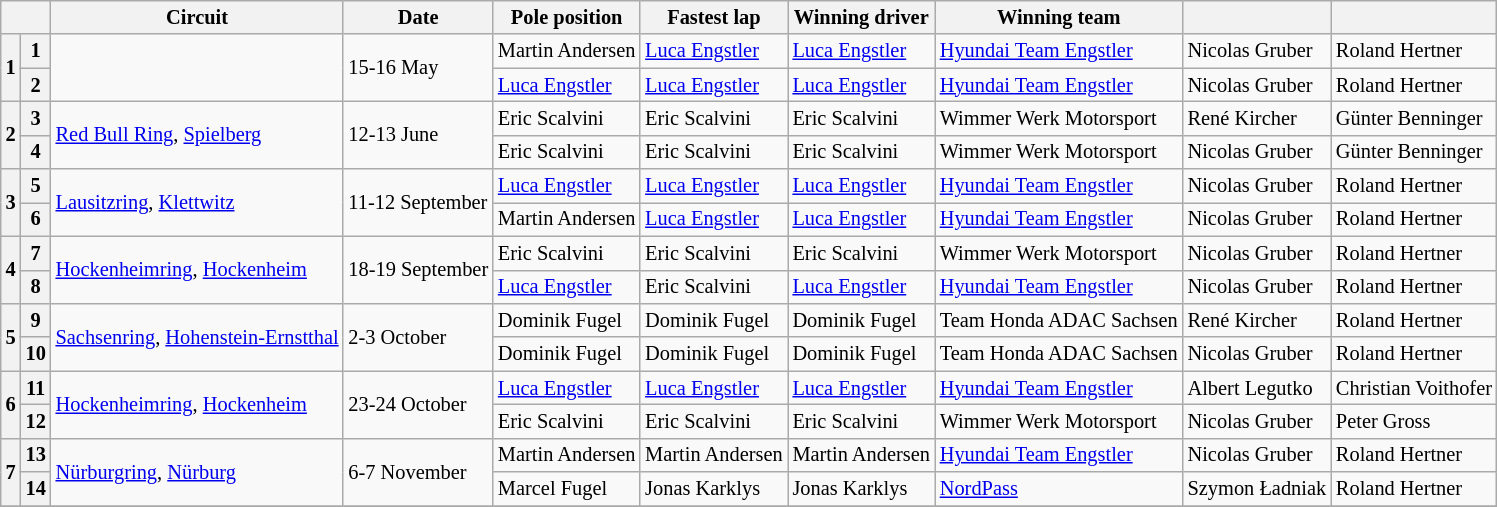<table class="wikitable" style="font-size: 85%">
<tr>
<th colspan="2"></th>
<th>Circuit</th>
<th>Date</th>
<th>Pole position</th>
<th>Fastest lap</th>
<th>Winning driver</th>
<th>Winning team</th>
<th></th>
<th></th>
</tr>
<tr>
<th rowspan="2">1</th>
<th>1</th>
<td rowspan="2"></td>
<td rowspan="2">15-16 May</td>
<td> Martin Andersen</td>
<td> <a href='#'>Luca Engstler</a></td>
<td> <a href='#'>Luca Engstler</a></td>
<td> <a href='#'>Hyundai Team Engstler</a></td>
<td> Nicolas Gruber</td>
<td> Roland Hertner</td>
</tr>
<tr>
<th>2</th>
<td> <a href='#'>Luca Engstler</a></td>
<td> <a href='#'>Luca Engstler</a></td>
<td> <a href='#'>Luca Engstler</a></td>
<td> <a href='#'>Hyundai Team Engstler</a></td>
<td> Nicolas Gruber</td>
<td> Roland Hertner</td>
</tr>
<tr>
<th rowspan="2">2</th>
<th>3</th>
<td rowspan="2"> <a href='#'>Red Bull Ring</a>, <a href='#'>Spielberg</a></td>
<td rowspan="2">12-13 June</td>
<td> Eric Scalvini</td>
<td> Eric Scalvini</td>
<td> Eric Scalvini</td>
<td> Wimmer Werk Motorsport</td>
<td> René Kircher</td>
<td> Günter Benninger</td>
</tr>
<tr>
<th>4</th>
<td> Eric Scalvini</td>
<td> Eric Scalvini</td>
<td> Eric Scalvini</td>
<td> Wimmer Werk Motorsport</td>
<td> Nicolas Gruber</td>
<td> Günter Benninger</td>
</tr>
<tr>
<th rowspan="2">3</th>
<th>5</th>
<td rowspan="2"> <a href='#'>Lausitzring</a>, <a href='#'>Klettwitz</a></td>
<td rowspan="2">11-12 September</td>
<td> <a href='#'>Luca Engstler</a></td>
<td> <a href='#'>Luca Engstler</a></td>
<td> <a href='#'>Luca Engstler</a></td>
<td> <a href='#'>Hyundai Team Engstler</a></td>
<td> Nicolas Gruber</td>
<td> Roland Hertner</td>
</tr>
<tr>
<th>6</th>
<td> Martin Andersen</td>
<td> <a href='#'>Luca Engstler</a></td>
<td> <a href='#'>Luca Engstler</a></td>
<td> <a href='#'>Hyundai Team Engstler</a></td>
<td> Nicolas Gruber</td>
<td> Roland Hertner</td>
</tr>
<tr>
<th rowspan="2">4</th>
<th>7</th>
<td rowspan="2"> <a href='#'>Hockenheimring</a>, <a href='#'>Hockenheim</a></td>
<td rowspan="2">18-19 September</td>
<td> Eric Scalvini</td>
<td> Eric Scalvini</td>
<td> Eric Scalvini</td>
<td> Wimmer Werk Motorsport</td>
<td> Nicolas Gruber</td>
<td> Roland Hertner</td>
</tr>
<tr>
<th>8</th>
<td> <a href='#'>Luca Engstler</a></td>
<td> Eric Scalvini</td>
<td> <a href='#'>Luca Engstler</a></td>
<td> <a href='#'>Hyundai Team Engstler</a></td>
<td> Nicolas Gruber</td>
<td> Roland Hertner</td>
</tr>
<tr>
<th rowspan=2>5</th>
<th>9</th>
<td rowspan="2"> <a href='#'>Sachsenring</a>, <a href='#'>Hohenstein-Ernstthal</a></td>
<td rowspan="2">2-3 October</td>
<td> Dominik Fugel</td>
<td> Dominik Fugel</td>
<td> Dominik Fugel</td>
<td> Team Honda ADAC Sachsen</td>
<td> René Kircher</td>
<td> Roland Hertner</td>
</tr>
<tr>
<th>10</th>
<td> Dominik Fugel</td>
<td> Dominik Fugel</td>
<td> Dominik Fugel</td>
<td> Team Honda ADAC Sachsen</td>
<td> Nicolas Gruber</td>
<td> Roland Hertner</td>
</tr>
<tr>
<th rowspan="2">6</th>
<th>11</th>
<td rowspan="2"> <a href='#'>Hockenheimring</a>, <a href='#'>Hockenheim</a></td>
<td rowspan="2">23-24 October</td>
<td> <a href='#'>Luca Engstler</a></td>
<td> <a href='#'>Luca Engstler</a></td>
<td> <a href='#'>Luca Engstler</a></td>
<td> <a href='#'>Hyundai Team Engstler</a></td>
<td> Albert Legutko</td>
<td> Christian Voithofer</td>
</tr>
<tr>
<th>12</th>
<td> Eric Scalvini</td>
<td> Eric Scalvini</td>
<td> Eric Scalvini</td>
<td> Wimmer Werk Motorsport</td>
<td> Nicolas Gruber</td>
<td> Peter Gross</td>
</tr>
<tr>
<th rowspan="2">7</th>
<th>13</th>
<td rowspan="2"> <a href='#'>Nürburgring</a>, <a href='#'>Nürburg</a></td>
<td rowspan="2">6-7 November</td>
<td> Martin Andersen</td>
<td> Martin Andersen</td>
<td> Martin Andersen</td>
<td> <a href='#'>Hyundai Team Engstler</a></td>
<td> Nicolas Gruber</td>
<td> Roland Hertner</td>
</tr>
<tr>
<th>14</th>
<td> Marcel Fugel</td>
<td> Jonas Karklys</td>
<td> Jonas Karklys</td>
<td> <a href='#'>NordPass</a></td>
<td> Szymon Ładniak</td>
<td> Roland Hertner</td>
</tr>
<tr>
</tr>
</table>
